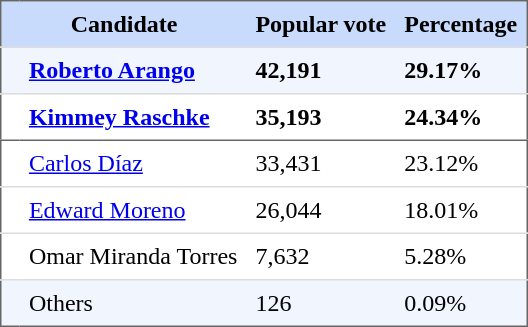<table style="border: 1px solid #666666; border-collapse: collapse" align="center" cellpadding="6">
<tr style="background-color: #C9DBFC">
<th colspan="2">Candidate</th>
<th>Popular vote</th>
<th>Percentage</th>
</tr>
<tr style="background-color: #F0F5FE">
<td style="border-top: 1px solid #DDDDDD"></td>
<td style="border-top: 1px solid #DDDDDD"><strong><a href='#'>Roberto Arango</a></strong></td>
<td style="border-top: 1px solid #DDDDDD"><strong>42,191</strong></td>
<td style="border-top: 1px solid #DDDDDD"><strong>29.17%</strong></td>
</tr>
<tr>
<td style="border-top: 1px solid #DDDDDD"></td>
<td style="border-top: 1px solid #DDDDDD"><strong><a href='#'>Kimmey Raschke</a></strong></td>
<td style="border-top: 1px solid #DDDDDD"><strong>35,193</strong></td>
<td style="border-top: 1px solid #DDDDDD"><strong>24.34%</strong></td>
</tr>
<tr>
<td style="border-top: 1px solid #666666"></td>
<td style="border-top: 1px solid #666666"><a href='#'>Carlos Díaz</a></td>
<td style="border-top: 1px solid #666666">33,431</td>
<td style="border-top: 1px solid #666666">23.12%</td>
</tr>
<tr>
<td style="border-top: 1px solid #DDDDDD"></td>
<td style="border-top: 1px solid #DDDDDD"><a href='#'>Edward Moreno</a></td>
<td style="border-top: 1px solid #DDDDDD">26,044</td>
<td style="border-top: 1px solid #DDDDDD">18.01%</td>
</tr>
<tr>
<td style="border-top: 1px solid #DDDDDD"></td>
<td style="border-top: 1px solid #DDDDDD">Omar Miranda Torres</td>
<td style="border-top: 1px solid #DDDDDD">7,632</td>
<td style="border-top: 1px solid #DDDDDD">5.28%</td>
</tr>
<tr style="background-color: #F0F5FE">
<td style="border-top: 1px solid #DDDDDD"></td>
<td style="border-top: 1px solid #DDDDDD">Others</td>
<td style="border-top: 1px solid #DDDDDD">126</td>
<td style="border-top: 1px solid #DDDDDD">0.09%</td>
</tr>
</table>
